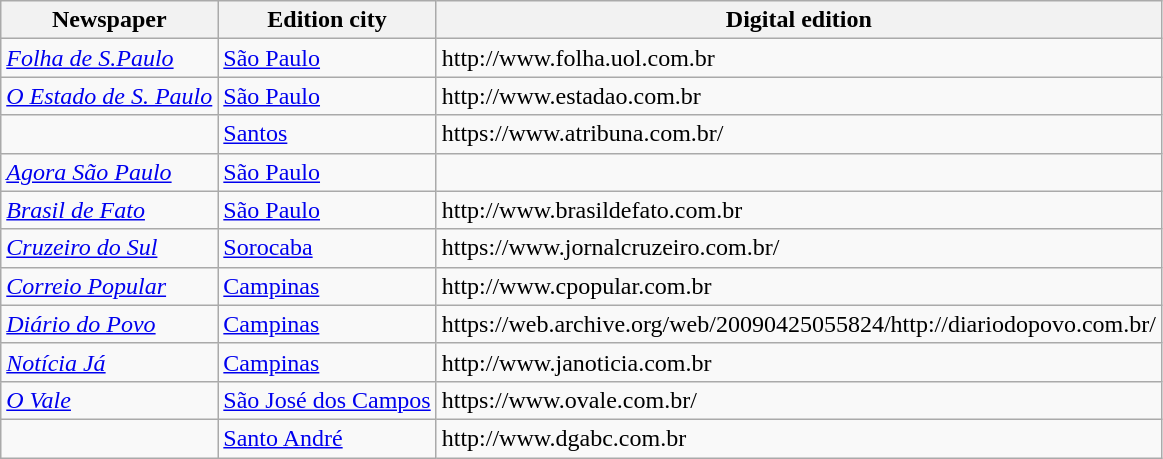<table class="wikitable sortable">
<tr style="text-align:center">
<th>Newspaper</th>
<th>Edition city</th>
<th>Digital edition</th>
</tr>
<tr>
<td><em><a href='#'>Folha de S.Paulo</a></em></td>
<td><a href='#'>São Paulo</a></td>
<td>http://www.folha.uol.com.br</td>
</tr>
<tr>
<td><em><a href='#'>O Estado de S. Paulo</a></em></td>
<td><a href='#'>São Paulo</a></td>
<td>http://www.estadao.com.br</td>
</tr>
<tr>
<td><em></em></td>
<td><a href='#'>Santos</a></td>
<td>https://www.atribuna.com.br/</td>
</tr>
<tr>
<td><em><a href='#'>Agora São Paulo</a></em></td>
<td><a href='#'>São Paulo</a></td>
<td></td>
</tr>
<tr>
<td><em><a href='#'>Brasil de Fato</a></em></td>
<td><a href='#'>São Paulo</a></td>
<td>http://www.brasildefato.com.br</td>
</tr>
<tr>
<td><em><a href='#'>Cruzeiro do Sul</a></em></td>
<td><a href='#'>Sorocaba</a></td>
<td>https://www.jornalcruzeiro.com.br/</td>
</tr>
<tr>
<td><em><a href='#'>Correio Popular</a></em></td>
<td><a href='#'>Campinas</a></td>
<td>http://www.cpopular.com.br</td>
</tr>
<tr>
<td><em><a href='#'>Diário do Povo</a></em></td>
<td><a href='#'>Campinas</a></td>
<td>https://web.archive.org/web/20090425055824/http://diariodopovo.com.br/</td>
</tr>
<tr>
<td><em><a href='#'>Notícia Já</a></em></td>
<td><a href='#'>Campinas</a></td>
<td>http://www.janoticia.com.br</td>
</tr>
<tr>
<td><em><a href='#'>O Vale</a></em></td>
<td><a href='#'>São José dos Campos</a></td>
<td>https://www.ovale.com.br/</td>
</tr>
<tr>
<td><em></em></td>
<td><a href='#'>Santo André</a></td>
<td>http://www.dgabc.com.br</td>
</tr>
</table>
